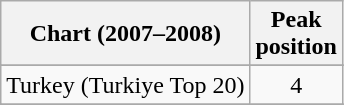<table class="wikitable sortable">
<tr>
<th align="center">Chart (2007–2008)</th>
<th align="center">Peak<br>position</th>
</tr>
<tr>
</tr>
<tr>
</tr>
<tr>
</tr>
<tr>
</tr>
<tr>
</tr>
<tr>
</tr>
<tr>
</tr>
<tr>
</tr>
<tr>
</tr>
<tr>
</tr>
<tr>
<td align="left">Turkey (Turkiye Top 20)</td>
<td align="center">4</td>
</tr>
<tr>
</tr>
<tr>
</tr>
<tr>
</tr>
<tr>
</tr>
<tr>
</tr>
<tr>
</tr>
<tr>
</tr>
</table>
